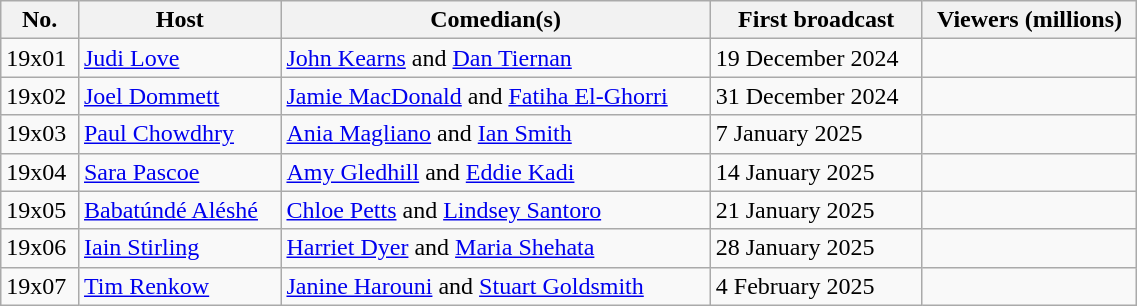<table class="wikitable" style="width:60%;">
<tr>
<th>No.</th>
<th>Host</th>
<th>Comedian(s)</th>
<th>First broadcast</th>
<th>Viewers (millions)</th>
</tr>
<tr>
<td>19x01</td>
<td><a href='#'>Judi Love</a></td>
<td><a href='#'>John Kearns</a> and <a href='#'>Dan Tiernan</a></td>
<td>19 December 2024</td>
<td></td>
</tr>
<tr>
<td>19x02</td>
<td><a href='#'>Joel Dommett</a></td>
<td><a href='#'>Jamie MacDonald</a> and <a href='#'>Fatiha El-Ghorri</a></td>
<td>31 December 2024</td>
<td></td>
</tr>
<tr>
<td>19x03</td>
<td><a href='#'>Paul Chowdhry</a></td>
<td><a href='#'>Ania Magliano</a> and <a href='#'>Ian Smith</a></td>
<td>7 January 2025</td>
<td></td>
</tr>
<tr>
<td>19x04</td>
<td><a href='#'>Sara Pascoe</a></td>
<td><a href='#'>Amy Gledhill</a> and <a href='#'>Eddie Kadi</a></td>
<td>14 January 2025</td>
<td></td>
</tr>
<tr>
<td>19x05</td>
<td><a href='#'>Babatúndé Aléshé</a></td>
<td><a href='#'>Chloe Petts</a> and <a href='#'>Lindsey Santoro</a></td>
<td>21 January 2025</td>
<td></td>
</tr>
<tr>
<td>19x06</td>
<td><a href='#'>Iain Stirling</a></td>
<td><a href='#'>Harriet Dyer</a> and <a href='#'>Maria Shehata</a></td>
<td>28 January 2025</td>
<td></td>
</tr>
<tr>
<td>19x07</td>
<td><a href='#'>Tim Renkow</a></td>
<td><a href='#'>Janine Harouni</a> and <a href='#'>Stuart Goldsmith</a></td>
<td>4 February 2025</td>
<td></td>
</tr>
</table>
